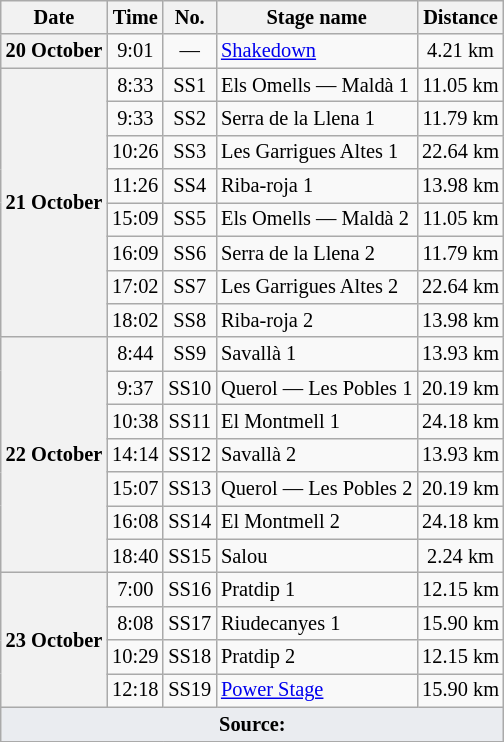<table class="wikitable" style="font-size: 85%;">
<tr>
<th>Date</th>
<th>Time</th>
<th>No.</th>
<th>Stage name</th>
<th>Distance</th>
</tr>
<tr>
<th nowrap>20 October</th>
<td align="center">9:01</td>
<td align="center">—</td>
<td><a href='#'>Shakedown</a></td>
<td align="center">4.21 km</td>
</tr>
<tr>
<th rowspan="8">21 October</th>
<td align="center">8:33</td>
<td align="center">SS1</td>
<td>Els Omells — Maldà 1</td>
<td align="center">11.05 km</td>
</tr>
<tr>
<td align="center">9:33</td>
<td align="center">SS2</td>
<td>Serra de la Llena 1</td>
<td align="center">11.79 km</td>
</tr>
<tr>
<td align="center">10:26</td>
<td align="center">SS3</td>
<td>Les Garrigues Altes 1</td>
<td align="center">22.64 km</td>
</tr>
<tr>
<td align="center">11:26</td>
<td align="center">SS4</td>
<td>Riba-roja 1</td>
<td align="center">13.98 km</td>
</tr>
<tr>
<td align="center">15:09</td>
<td align="center">SS5</td>
<td>Els Omells — Maldà 2</td>
<td align="center">11.05 km</td>
</tr>
<tr>
<td align="center">16:09</td>
<td align="center">SS6</td>
<td>Serra de la Llena 2</td>
<td align="center">11.79 km</td>
</tr>
<tr>
<td align="center">17:02</td>
<td align="center">SS7</td>
<td>Les Garrigues Altes 2</td>
<td align="center">22.64 km</td>
</tr>
<tr>
<td align="center">18:02</td>
<td align="center">SS8</td>
<td>Riba-roja 2</td>
<td align="center">13.98 km</td>
</tr>
<tr>
<th rowspan="7">22 October</th>
<td align="center">8:44</td>
<td align="center">SS9</td>
<td>Savallà 1</td>
<td align="center">13.93 km</td>
</tr>
<tr>
<td align="center">9:37</td>
<td align="center">SS10</td>
<td>Querol — Les Pobles 1</td>
<td align="center">20.19 km</td>
</tr>
<tr>
<td align="center">10:38</td>
<td align="center">SS11</td>
<td>El Montmell 1</td>
<td align="center">24.18 km</td>
</tr>
<tr>
<td align="center">14:14</td>
<td align="center">SS12</td>
<td>Savallà 2</td>
<td align="center">13.93 km</td>
</tr>
<tr>
<td align="center">15:07</td>
<td align="center">SS13</td>
<td>Querol — Les Pobles 2</td>
<td align="center">20.19 km</td>
</tr>
<tr>
<td align="center">16:08</td>
<td align="center">SS14</td>
<td>El Montmell 2</td>
<td align="center">24.18 km</td>
</tr>
<tr>
<td align="center">18:40</td>
<td align="center">SS15</td>
<td>Salou</td>
<td align="center">2.24 km</td>
</tr>
<tr>
<th rowspan="4">23 October</th>
<td align="center">7:00</td>
<td align="center">SS16</td>
<td>Pratdip 1</td>
<td align="center">12.15 km</td>
</tr>
<tr>
<td align="center">8:08</td>
<td align="center">SS17</td>
<td>Riudecanyes 1</td>
<td align="center">15.90 km</td>
</tr>
<tr>
<td align="center">10:29</td>
<td align="center">SS18</td>
<td>Pratdip 2</td>
<td align="center">12.15 km</td>
</tr>
<tr>
<td align="center">12:18</td>
<td align="center">SS19</td>
<td nowrap><a href='#'>Power Stage</a></td>
<td align="center">15.90 km</td>
</tr>
<tr>
<td style="background-color:#EAECF0; text-align:center" colspan="5"><strong>Source:</strong></td>
</tr>
<tr>
</tr>
</table>
